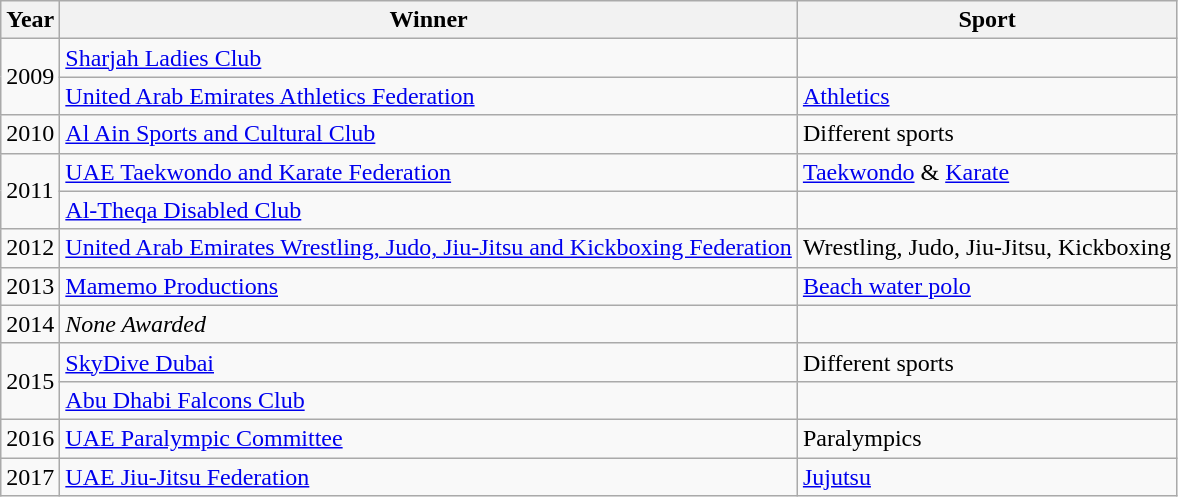<table class="wikitable">
<tr>
<th>Year</th>
<th>Winner</th>
<th>Sport</th>
</tr>
<tr>
<td rowspan=2>2009</td>
<td><a href='#'>Sharjah Ladies Club</a></td>
<td></td>
</tr>
<tr>
<td><a href='#'>United Arab Emirates Athletics Federation</a></td>
<td><a href='#'>Athletics</a></td>
</tr>
<tr>
<td>2010</td>
<td><a href='#'>Al Ain Sports and Cultural Club</a></td>
<td>Different sports</td>
</tr>
<tr>
<td rowspan=2>2011</td>
<td><a href='#'>UAE Taekwondo and Karate Federation</a></td>
<td><a href='#'>Taekwondo</a> & <a href='#'>Karate</a></td>
</tr>
<tr>
<td><a href='#'>Al-Theqa Disabled Club</a></td>
<td></td>
</tr>
<tr>
<td>2012</td>
<td><a href='#'>United Arab Emirates Wrestling, Judo, Jiu-Jitsu and Kickboxing Federation</a></td>
<td>Wrestling, Judo, Jiu-Jitsu, Kickboxing</td>
</tr>
<tr>
<td>2013</td>
<td><a href='#'>Mamemo Productions</a></td>
<td><a href='#'>Beach water polo</a></td>
</tr>
<tr>
<td>2014</td>
<td><em>None Awarded</em></td>
<td></td>
</tr>
<tr>
<td rowspan=2>2015</td>
<td><a href='#'>SkyDive Dubai</a></td>
<td>Different sports</td>
</tr>
<tr>
<td><a href='#'>Abu Dhabi Falcons Club</a></td>
<td></td>
</tr>
<tr>
<td>2016</td>
<td><a href='#'>UAE Paralympic Committee</a></td>
<td>Paralympics</td>
</tr>
<tr>
<td>2017</td>
<td><a href='#'>UAE Jiu-Jitsu Federation</a></td>
<td><a href='#'>Jujutsu</a></td>
</tr>
</table>
